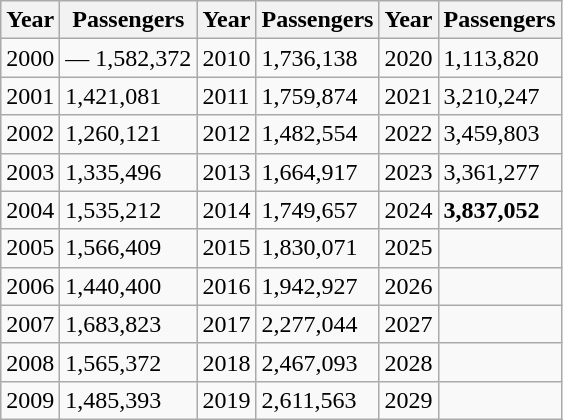<table class="wikitable sortable">
<tr>
<th>Year</th>
<th>Passengers</th>
<th>Year</th>
<th>Passengers</th>
<th>Year</th>
<th>Passengers</th>
</tr>
<tr>
<td>2000</td>
<td>— 1,582,372</td>
<td>2010</td>
<td> 1,736,138</td>
<td>2020</td>
<td> 1,113,820</td>
</tr>
<tr>
<td>2001</td>
<td> 1,421,081</td>
<td>2011</td>
<td> 1,759,874</td>
<td>2021</td>
<td> 3,210,247</td>
</tr>
<tr>
<td>2002</td>
<td> 1,260,121</td>
<td>2012</td>
<td> 1,482,554</td>
<td>2022</td>
<td> 3,459,803</td>
</tr>
<tr>
<td>2003</td>
<td> 1,335,496</td>
<td>2013</td>
<td> 1,664,917</td>
<td>2023</td>
<td> 3,361,277</td>
</tr>
<tr>
<td>2004</td>
<td> 1,535,212</td>
<td>2014</td>
<td> 1,749,657</td>
<td>2024</td>
<td> <strong>3,837,052</strong></td>
</tr>
<tr>
<td>2005</td>
<td> 1,566,409</td>
<td>2015</td>
<td> 1,830,071</td>
<td>2025</td>
<td></td>
</tr>
<tr>
<td>2006</td>
<td> 1,440,400</td>
<td>2016</td>
<td> 1,942,927</td>
<td>2026</td>
<td></td>
</tr>
<tr>
<td>2007</td>
<td> 1,683,823</td>
<td>2017</td>
<td> 2,277,044</td>
<td>2027</td>
<td></td>
</tr>
<tr>
<td>2008</td>
<td> 1,565,372</td>
<td>2018</td>
<td> 2,467,093</td>
<td>2028</td>
<td></td>
</tr>
<tr>
<td>2009</td>
<td> 1,485,393</td>
<td>2019</td>
<td> 2,611,563</td>
<td>2029</td>
<td></td>
</tr>
</table>
